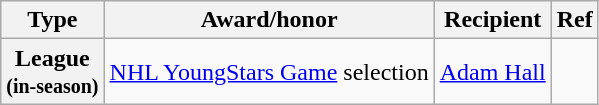<table class="wikitable">
<tr>
<th scope="col">Type</th>
<th scope="col">Award/honor</th>
<th scope="col">Recipient</th>
<th scope="col">Ref</th>
</tr>
<tr>
<th scope="row">League<br><small>(in-season)</small></th>
<td><a href='#'>NHL YoungStars Game</a> selection</td>
<td><a href='#'>Adam Hall</a></td>
<td></td>
</tr>
</table>
